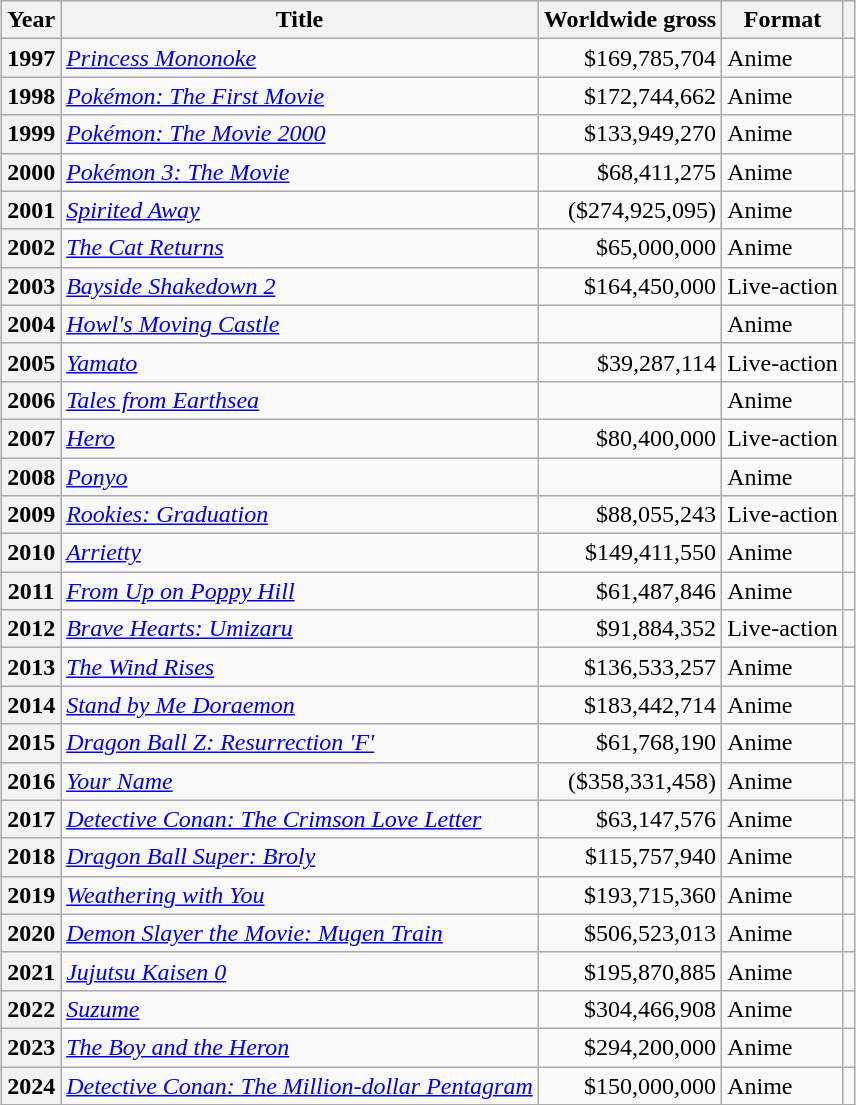<table class="wikitable sortable plainrowheaders" style="margin:auto; margin:auto">
<tr>
<th scope="col">Year</th>
<th scope="col">Title</th>
<th scope="col">Worldwide gross</th>
<th>Format</th>
<th scope="col" class="unsortable"></th>
</tr>
<tr>
<th scope="row">1997</th>
<td><em><a href='#'>Princess Mononoke</a></em></td>
<td align="right">$169,785,704</td>
<td>Anime</td>
<td style="text-align:center;"></td>
</tr>
<tr>
<th scope="row">1998</th>
<td><em><a href='#'>Pokémon: The First Movie</a></em></td>
<td align="right">$172,744,662</td>
<td>Anime</td>
<td style="text-align:center;"></td>
</tr>
<tr>
<th scope="row">1999</th>
<td><em><a href='#'>Pokémon: The Movie 2000</a></em></td>
<td align="right">$133,949,270</td>
<td>Anime</td>
<td style="text-align:center;"></td>
</tr>
<tr>
<th scope="row">2000</th>
<td><em><a href='#'>Pokémon 3: The Movie</a></em></td>
<td align="right">$68,411,275</td>
<td>Anime</td>
<td style="text-align:center;"></td>
</tr>
<tr>
<th scope="row">2001</th>
<td><em><a href='#'>Spirited Away</a></em></td>
<td align="right"> ($274,925,095)</td>
<td>Anime</td>
<td style="text-align:center;"></td>
</tr>
<tr>
<th scope="row">2002</th>
<td><em><a href='#'>The Cat Returns</a></em></td>
<td align="right">$65,000,000</td>
<td>Anime</td>
<td style="text-align:center;"></td>
</tr>
<tr>
<th scope="row">2003</th>
<td><em><a href='#'>Bayside Shakedown 2</a></em></td>
<td align="right">$164,450,000</td>
<td>Live-action</td>
<td style="text-align:center;"></td>
</tr>
<tr>
<th scope="row">2004</th>
<td><em><a href='#'>Howl's Moving Castle</a></em></td>
<td align="right"></td>
<td>Anime</td>
<td style="text-align:center;"></td>
</tr>
<tr>
<th scope="row">2005</th>
<td><em><a href='#'>Yamato</a></em></td>
<td align="right">$39,287,114</td>
<td>Live-action</td>
<td style="text-align:center;"></td>
</tr>
<tr>
<th scope="row">2006</th>
<td scope="row"><em><a href='#'>Tales from Earthsea</a></em></td>
<td align="right"></td>
<td>Anime</td>
<td style="text-align:center;"></td>
</tr>
<tr>
<th scope="row">2007</th>
<td><em><a href='#'>Hero</a></em></td>
<td align="right">$80,400,000</td>
<td>Live-action</td>
<td style="text-align:center;"></td>
</tr>
<tr>
<th scope="row">2008</th>
<td><em><a href='#'>Ponyo</a></em></td>
<td align="right"></td>
<td>Anime</td>
<td style="text-align:center;"></td>
</tr>
<tr>
<th scope="row">2009</th>
<td><em><a href='#'>Rookies: Graduation</a></em></td>
<td align="right">$88,055,243</td>
<td>Live-action</td>
<td style="text-align:center;"></td>
</tr>
<tr>
<th scope="row">2010</th>
<td><em><a href='#'>Arrietty</a></em></td>
<td align="right">$149,411,550</td>
<td>Anime</td>
<td style="text-align:center;"></td>
</tr>
<tr>
<th scope="row">2011</th>
<td><em><a href='#'>From Up on Poppy Hill</a></em></td>
<td align="right">$61,487,846</td>
<td>Anime</td>
<td style="text-align:center;"></td>
</tr>
<tr>
<th scope="row">2012</th>
<td><em><a href='#'>Brave Hearts: Umizaru</a></em></td>
<td align="right">$91,884,352</td>
<td>Live-action</td>
<td style="text-align:center;"></td>
</tr>
<tr>
<th scope="row">2013</th>
<td><em><a href='#'>The Wind Rises</a></em></td>
<td align="right">$136,533,257</td>
<td>Anime</td>
<td style="text-align:center;"></td>
</tr>
<tr>
<th scope="row">2014</th>
<td><em><a href='#'>Stand by Me Doraemon</a></em></td>
<td align="right">$183,442,714</td>
<td>Anime</td>
<td style="text-align:center;"></td>
</tr>
<tr>
<th scope="row">2015</th>
<td><em><a href='#'>Dragon Ball Z: Resurrection 'F'</a></em></td>
<td align="right">$61,768,190</td>
<td>Anime</td>
<td style="text-align:center;"></td>
</tr>
<tr>
<th scope="row">2016</th>
<td><em><a href='#'>Your Name</a></em></td>
<td align="right"> ($358,331,458)</td>
<td>Anime</td>
<td style="text-align:center;"></td>
</tr>
<tr>
<th scope="row">2017</th>
<td><em><a href='#'>Detective Conan: The Crimson Love Letter</a></em></td>
<td align="right">$63,147,576</td>
<td>Anime</td>
<td style="text-align:center;"></td>
</tr>
<tr>
<th scope="row">2018</th>
<td><em><a href='#'>Dragon Ball Super: Broly</a></em></td>
<td align="right">$115,757,940</td>
<td>Anime</td>
<td style="text-align:center;"></td>
</tr>
<tr>
<th scope="row">2019</th>
<td><em><a href='#'>Weathering with You</a></em></td>
<td align="right">$193,715,360</td>
<td>Anime</td>
<td style="text-align:center;"></td>
</tr>
<tr>
<th scope="row">2020</th>
<td><em><a href='#'>Demon Slayer the Movie: Mugen Train</a></em></td>
<td align="right">$506,523,013</td>
<td>Anime</td>
<td style="text-align:center"></td>
</tr>
<tr>
<th scope="row">2021</th>
<td><em><a href='#'>Jujutsu Kaisen 0</a></em></td>
<td align="right">$195,870,885</td>
<td>Anime</td>
<td style="text-align:center"></td>
</tr>
<tr>
<th scope="row">2022</th>
<td><em><a href='#'>Suzume</a></em></td>
<td align="right">$304,466,908</td>
<td>Anime</td>
<td style="text-align:center"></td>
</tr>
<tr>
<th scope="row">2023</th>
<td><em><a href='#'>The Boy and the Heron</a></em></td>
<td align="right">$294,200,000</td>
<td>Anime</td>
<td style="text-align:center"></td>
</tr>
<tr>
<th scope="row">2024</th>
<td><em><a href='#'>Detective Conan: The Million-dollar Pentagram</a></em></td>
<td align="right">$150,000,000</td>
<td>Anime</td>
<td style="text-align:center"></td>
</tr>
</table>
